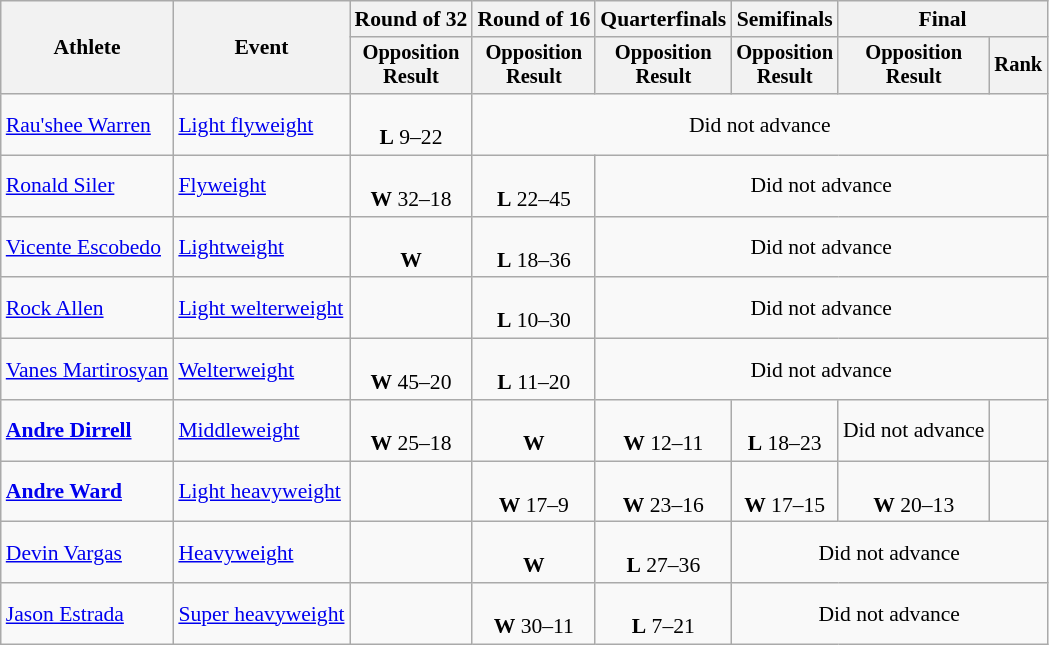<table class=wikitable style=font-size:90%;text-align:center>
<tr>
<th rowspan=2>Athlete</th>
<th rowspan=2>Event</th>
<th>Round of 32</th>
<th>Round of 16</th>
<th>Quarterfinals</th>
<th>Semifinals</th>
<th colspan=2>Final</th>
</tr>
<tr style=font-size:95%>
<th>Opposition<br>Result</th>
<th>Opposition<br>Result</th>
<th>Opposition<br>Result</th>
<th>Opposition<br>Result</th>
<th>Opposition<br>Result</th>
<th>Rank</th>
</tr>
<tr>
<td align=left><a href='#'>Rau'shee Warren</a></td>
<td align=left><a href='#'>Light flyweight</a></td>
<td><br><strong>L</strong> 9–22</td>
<td colspan=5>Did not advance</td>
</tr>
<tr>
<td align=left><a href='#'>Ronald Siler</a></td>
<td align=left><a href='#'>Flyweight</a></td>
<td><br><strong>W</strong> 32–18</td>
<td><br><strong>L</strong> 22–45</td>
<td colspan=4>Did not advance</td>
</tr>
<tr>
<td align=left><a href='#'>Vicente Escobedo</a></td>
<td align=left><a href='#'>Lightweight</a></td>
<td><br><strong>W</strong> </td>
<td><br><strong>L</strong> 18–36</td>
<td colspan=4>Did not advance</td>
</tr>
<tr>
<td align=left><a href='#'>Rock Allen</a></td>
<td align=left><a href='#'>Light welterweight</a></td>
<td></td>
<td><br><strong>L</strong> 10–30</td>
<td colspan=4>Did not advance</td>
</tr>
<tr>
<td align=left><a href='#'>Vanes Martirosyan</a></td>
<td align=left><a href='#'>Welterweight</a></td>
<td><br><strong>W</strong> 45–20</td>
<td><br><strong>L</strong> 11–20</td>
<td colspan=4>Did not advance</td>
</tr>
<tr>
<td align=left><strong><a href='#'>Andre Dirrell</a></strong></td>
<td align=left><a href='#'>Middleweight</a></td>
<td><br><strong>W</strong> 25–18</td>
<td><br><strong>W</strong> </td>
<td><br><strong>W</strong> 12–11</td>
<td><br><strong>L</strong> 18–23</td>
<td>Did not advance</td>
<td></td>
</tr>
<tr>
<td align=left><strong><a href='#'>Andre Ward</a></strong></td>
<td align=left><a href='#'>Light heavyweight</a></td>
<td></td>
<td><br><strong>W</strong> 17–9</td>
<td><br><strong>W</strong> 23–16</td>
<td><br><strong>W</strong> 17–15</td>
<td><br><strong>W</strong> 20–13</td>
<td></td>
</tr>
<tr>
<td align=left><a href='#'>Devin Vargas</a></td>
<td align=left><a href='#'>Heavyweight</a></td>
<td></td>
<td><br><strong>W</strong> </td>
<td><br><strong>L</strong> 27–36</td>
<td colspan=3>Did not advance</td>
</tr>
<tr>
<td align=left><a href='#'>Jason Estrada</a></td>
<td align=left><a href='#'>Super heavyweight</a></td>
<td></td>
<td><br><strong>W</strong> 30–11</td>
<td><br><strong>L</strong> 7–21</td>
<td colspan=3>Did not advance</td>
</tr>
</table>
